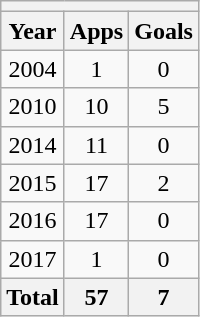<table class="wikitable" style="text-align:center">
<tr>
<th colspan=3></th>
</tr>
<tr>
<th>Year</th>
<th>Apps</th>
<th>Goals</th>
</tr>
<tr>
<td>2004</td>
<td>1</td>
<td>0</td>
</tr>
<tr>
<td>2010</td>
<td>10</td>
<td>5</td>
</tr>
<tr>
<td>2014</td>
<td>11</td>
<td>0</td>
</tr>
<tr>
<td>2015</td>
<td>17</td>
<td>2</td>
</tr>
<tr>
<td>2016</td>
<td>17</td>
<td>0</td>
</tr>
<tr>
<td>2017</td>
<td>1</td>
<td>0</td>
</tr>
<tr>
<th>Total</th>
<th>57</th>
<th>7</th>
</tr>
</table>
